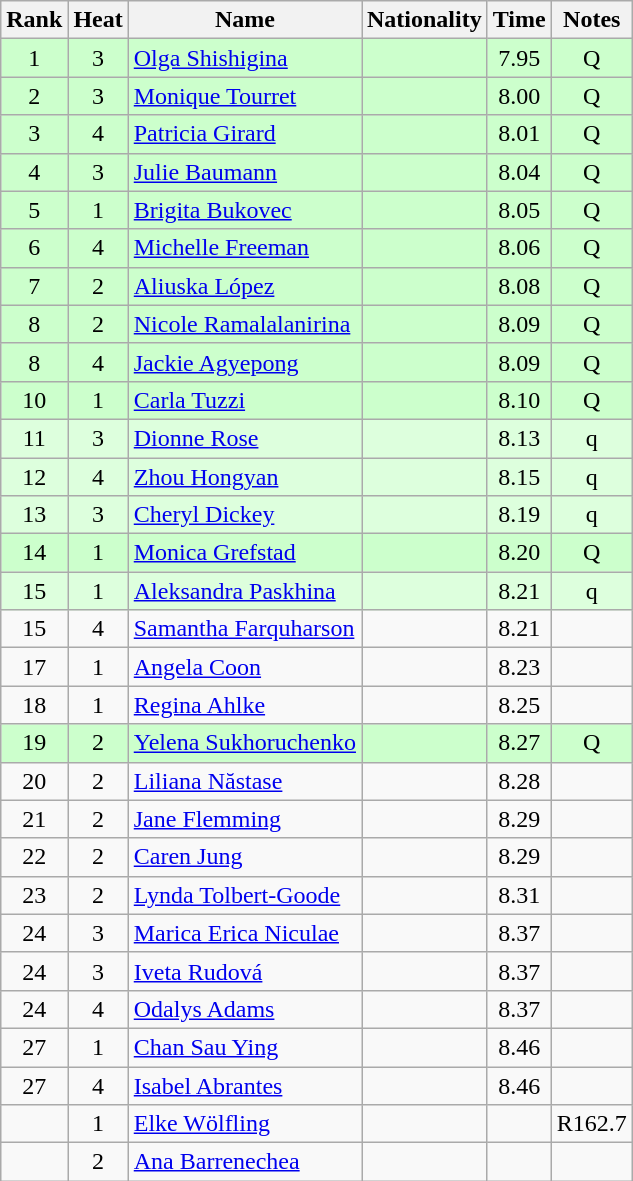<table class="wikitable sortable" style="text-align:center">
<tr>
<th>Rank</th>
<th>Heat</th>
<th>Name</th>
<th>Nationality</th>
<th>Time</th>
<th>Notes</th>
</tr>
<tr bgcolor=ccffcc>
<td>1</td>
<td>3</td>
<td align="left"><a href='#'>Olga Shishigina</a></td>
<td align=left></td>
<td>7.95</td>
<td>Q</td>
</tr>
<tr bgcolor=ccffcc>
<td>2</td>
<td>3</td>
<td align="left"><a href='#'>Monique Tourret</a></td>
<td align=left></td>
<td>8.00</td>
<td>Q</td>
</tr>
<tr bgcolor=ccffcc>
<td>3</td>
<td>4</td>
<td align="left"><a href='#'>Patricia Girard</a></td>
<td align=left></td>
<td>8.01</td>
<td>Q</td>
</tr>
<tr bgcolor=ccffcc>
<td>4</td>
<td>3</td>
<td align="left"><a href='#'>Julie Baumann</a></td>
<td align=left></td>
<td>8.04</td>
<td>Q</td>
</tr>
<tr bgcolor=ccffcc>
<td>5</td>
<td>1</td>
<td align="left"><a href='#'>Brigita Bukovec</a></td>
<td align=left></td>
<td>8.05</td>
<td>Q</td>
</tr>
<tr bgcolor=ccffcc>
<td>6</td>
<td>4</td>
<td align="left"><a href='#'>Michelle Freeman</a></td>
<td align=left></td>
<td>8.06</td>
<td>Q</td>
</tr>
<tr bgcolor=ccffcc>
<td>7</td>
<td>2</td>
<td align="left"><a href='#'>Aliuska López</a></td>
<td align=left></td>
<td>8.08</td>
<td>Q</td>
</tr>
<tr bgcolor=ccffcc>
<td>8</td>
<td>2</td>
<td align="left"><a href='#'>Nicole Ramalalanirina</a></td>
<td align=left></td>
<td>8.09</td>
<td>Q</td>
</tr>
<tr bgcolor=ccffcc>
<td>8</td>
<td>4</td>
<td align="left"><a href='#'>Jackie Agyepong</a></td>
<td align=left></td>
<td>8.09</td>
<td>Q</td>
</tr>
<tr bgcolor=ccffcc>
<td>10</td>
<td>1</td>
<td align="left"><a href='#'>Carla Tuzzi</a></td>
<td align=left></td>
<td>8.10</td>
<td>Q</td>
</tr>
<tr bgcolor=ddffdd>
<td>11</td>
<td>3</td>
<td align="left"><a href='#'>Dionne Rose</a></td>
<td align=left></td>
<td>8.13</td>
<td>q</td>
</tr>
<tr bgcolor=ddffdd>
<td>12</td>
<td>4</td>
<td align="left"><a href='#'>Zhou Hongyan</a></td>
<td align=left></td>
<td>8.15</td>
<td>q</td>
</tr>
<tr bgcolor=ddffdd>
<td>13</td>
<td>3</td>
<td align="left"><a href='#'>Cheryl Dickey</a></td>
<td align=left></td>
<td>8.19</td>
<td>q</td>
</tr>
<tr bgcolor=ccffcc>
<td>14</td>
<td>1</td>
<td align="left"><a href='#'>Monica Grefstad</a></td>
<td align=left></td>
<td>8.20</td>
<td>Q</td>
</tr>
<tr bgcolor=ddffdd>
<td>15</td>
<td>1</td>
<td align="left"><a href='#'>Aleksandra Paskhina</a></td>
<td align=left></td>
<td>8.21</td>
<td>q</td>
</tr>
<tr>
<td>15</td>
<td>4</td>
<td align="left"><a href='#'>Samantha Farquharson</a></td>
<td align=left></td>
<td>8.21</td>
<td></td>
</tr>
<tr>
<td>17</td>
<td>1</td>
<td align="left"><a href='#'>Angela Coon</a></td>
<td align=left></td>
<td>8.23</td>
<td></td>
</tr>
<tr>
<td>18</td>
<td>1</td>
<td align="left"><a href='#'>Regina Ahlke</a></td>
<td align=left></td>
<td>8.25</td>
<td></td>
</tr>
<tr bgcolor=ccffcc>
<td>19</td>
<td>2</td>
<td align="left"><a href='#'>Yelena Sukhoruchenko</a></td>
<td align=left></td>
<td>8.27</td>
<td>Q</td>
</tr>
<tr>
<td>20</td>
<td>2</td>
<td align="left"><a href='#'>Liliana Năstase</a></td>
<td align=left></td>
<td>8.28</td>
<td></td>
</tr>
<tr>
<td>21</td>
<td>2</td>
<td align="left"><a href='#'>Jane Flemming</a></td>
<td align=left></td>
<td>8.29</td>
<td></td>
</tr>
<tr>
<td>22</td>
<td>2</td>
<td align="left"><a href='#'>Caren Jung</a></td>
<td align=left></td>
<td>8.29</td>
<td></td>
</tr>
<tr>
<td>23</td>
<td>2</td>
<td align="left"><a href='#'>Lynda Tolbert-Goode</a></td>
<td align=left></td>
<td>8.31</td>
<td></td>
</tr>
<tr>
<td>24</td>
<td>3</td>
<td align="left"><a href='#'>Marica Erica Niculae</a></td>
<td align=left></td>
<td>8.37</td>
<td></td>
</tr>
<tr>
<td>24</td>
<td>3</td>
<td align="left"><a href='#'>Iveta Rudová</a></td>
<td align=left></td>
<td>8.37</td>
<td></td>
</tr>
<tr>
<td>24</td>
<td>4</td>
<td align="left"><a href='#'>Odalys Adams</a></td>
<td align=left></td>
<td>8.37</td>
<td></td>
</tr>
<tr>
<td>27</td>
<td>1</td>
<td align="left"><a href='#'>Chan Sau Ying</a></td>
<td align=left></td>
<td>8.46</td>
<td></td>
</tr>
<tr>
<td>27</td>
<td>4</td>
<td align="left"><a href='#'>Isabel Abrantes</a></td>
<td align=left></td>
<td>8.46</td>
<td></td>
</tr>
<tr>
<td></td>
<td>1</td>
<td align="left"><a href='#'>Elke Wölfling</a></td>
<td align=left></td>
<td></td>
<td>R162.7</td>
</tr>
<tr>
<td></td>
<td>2</td>
<td align="left"><a href='#'>Ana Barrenechea</a></td>
<td align=left></td>
<td></td>
<td></td>
</tr>
</table>
